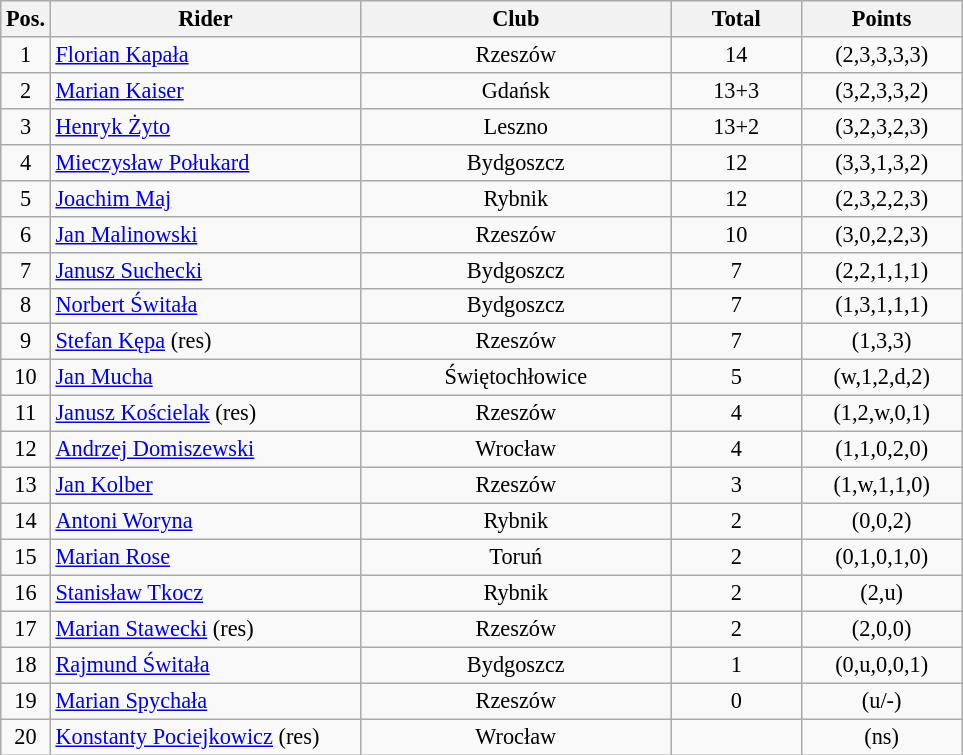<table class=wikitable style="font-size:93%;">
<tr>
<th width=25px>Pos.</th>
<th width=200px>Rider</th>
<th width=200px>Club</th>
<th width=80px>Total</th>
<th width=100px>Points</th>
</tr>
<tr align=center>
<td>1</td>
<td align=left><a href='#'>Florian Kapała</a></td>
<td>Rzeszów</td>
<td>14</td>
<td>(2,3,3,3,3)</td>
</tr>
<tr align=center>
<td>2</td>
<td align=left><a href='#'>Marian Kaiser</a></td>
<td>Gdańsk</td>
<td>13+3</td>
<td>(3,2,3,3,2)</td>
</tr>
<tr align=center>
<td>3</td>
<td align=left><a href='#'>Henryk Żyto</a></td>
<td>Leszno</td>
<td>13+2</td>
<td>(3,2,3,2,3)</td>
</tr>
<tr align=center>
<td>4</td>
<td align=left><a href='#'>Mieczysław Połukard</a></td>
<td>Bydgoszcz</td>
<td>12</td>
<td>(3,3,1,3,2)</td>
</tr>
<tr align=center>
<td>5</td>
<td align=left><a href='#'>Joachim Maj</a></td>
<td>Rybnik</td>
<td>12</td>
<td>(2,3,2,2,3)</td>
</tr>
<tr align=center>
<td>6</td>
<td align=left><a href='#'>Jan Malinowski</a></td>
<td>Rzeszów</td>
<td>10</td>
<td>(3,0,2,2,3)</td>
</tr>
<tr align=center>
<td>7</td>
<td align=left><a href='#'>Janusz Suchecki</a></td>
<td>Bydgoszcz</td>
<td>7</td>
<td>(2,2,1,1,1)</td>
</tr>
<tr align=center>
<td>8</td>
<td align=left><a href='#'>Norbert Świtała</a></td>
<td>Bydgoszcz</td>
<td>7</td>
<td>(1,3,1,1,1)</td>
</tr>
<tr align=center>
<td>9</td>
<td align=left><a href='#'>Stefan Kępa</a> (res)</td>
<td>Rzeszów</td>
<td>7</td>
<td>(1,3,3)</td>
</tr>
<tr align=center>
<td>10</td>
<td align=left><a href='#'>Jan Mucha</a></td>
<td>Świętochłowice</td>
<td>5</td>
<td>(w,1,2,d,2)</td>
</tr>
<tr align=center>
<td>11</td>
<td align=left><a href='#'>Janusz Kościelak</a> (res)</td>
<td>Rzeszów</td>
<td>4</td>
<td>(1,2,w,0,1)</td>
</tr>
<tr align=center>
<td>12</td>
<td align=left><a href='#'>Andrzej Domiszewski</a></td>
<td>Wrocław</td>
<td>4</td>
<td>(1,1,0,2,0)</td>
</tr>
<tr align=center>
<td>13</td>
<td align=left><a href='#'>Jan Kolber</a></td>
<td>Rzeszów</td>
<td>3</td>
<td>(1,w,1,1,0)</td>
</tr>
<tr align=center>
<td>14</td>
<td align=left><a href='#'>Antoni Woryna</a></td>
<td>Rybnik</td>
<td>2</td>
<td>(0,0,2)</td>
</tr>
<tr align=center>
<td>15</td>
<td align=left><a href='#'>Marian Rose</a></td>
<td>Toruń</td>
<td>2</td>
<td>(0,1,0,1,0)</td>
</tr>
<tr align=center>
<td>16</td>
<td align=left><a href='#'>Stanisław Tkocz</a></td>
<td>Rybnik</td>
<td>2</td>
<td>(2,u)</td>
</tr>
<tr align=center>
<td>17</td>
<td align=left><a href='#'>Marian Stawecki</a> (res)</td>
<td>Rzeszów</td>
<td>2</td>
<td>(2,0,0)</td>
</tr>
<tr align=center>
<td>18</td>
<td align=left><a href='#'>Rajmund Świtała</a></td>
<td>Bydgoszcz</td>
<td>1</td>
<td>(0,u,0,0,1)</td>
</tr>
<tr align=center>
<td>19</td>
<td align=left><a href='#'>Marian Spychała</a></td>
<td>Rzeszów</td>
<td>0</td>
<td>(u/-)</td>
</tr>
<tr align=center>
<td>20</td>
<td align=left><a href='#'>Konstanty Pociejkowicz</a> (res)</td>
<td>Wrocław</td>
<td></td>
<td>(ns)</td>
</tr>
</table>
